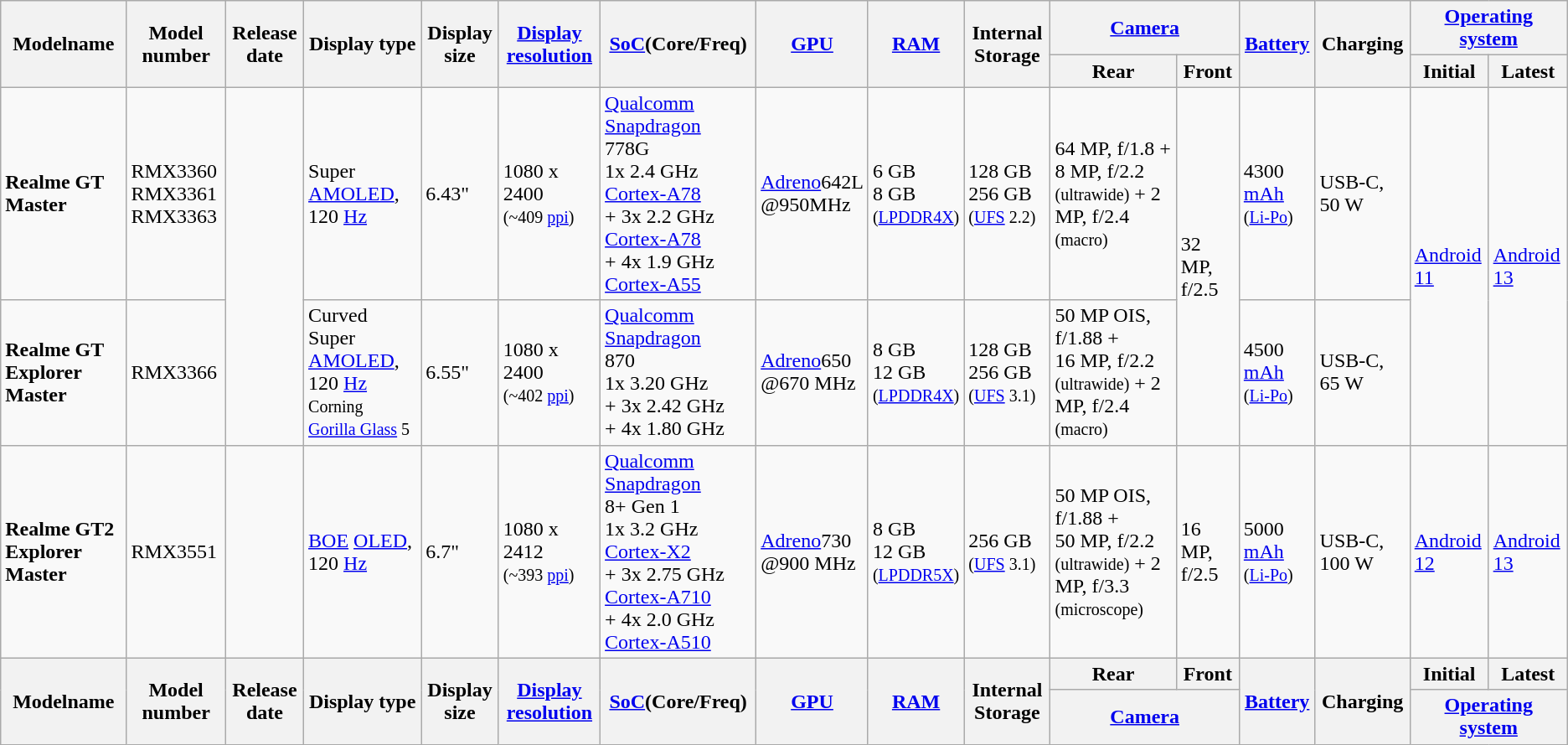<table class="wikitable sortable mw-collapsible">
<tr>
<th rowspan="2">Modelname</th>
<th rowspan="2">Model number</th>
<th rowspan="2">Release date </th>
<th rowspan="2">Display type</th>
<th rowspan="2">Display size</th>
<th rowspan="2"><a href='#'>Display resolution</a></th>
<th rowspan="2"><a href='#'>SoC</a>(Core/Freq)</th>
<th rowspan="2"><a href='#'>GPU</a></th>
<th rowspan="2"><a href='#'>RAM</a></th>
<th rowspan="2">Internal Storage</th>
<th colspan="2"><a href='#'>Camera</a></th>
<th rowspan="2"><a href='#'>Battery</a></th>
<th rowspan="2">Charging</th>
<th colspan="2"><a href='#'>Operating system</a></th>
</tr>
<tr>
<th>Rear</th>
<th>Front</th>
<th>Initial</th>
<th>Latest</th>
</tr>
<tr>
<td><strong>Realme GT Master</strong> </td>
<td>RMX3360<br>RMX3361<br>RMX3363</td>
<td rowspan="2"></td>
<td>Super <a href='#'>AMOLED</a>, 120 <a href='#'>Hz</a></td>
<td>6.43"</td>
<td>1080 x 2400<br><small>(~409 <a href='#'>ppi</a>)</small></td>
<td><a href='#'>Qualcomm Snapdragon</a> <br>778G<br>1x 2.4 GHz <a href='#'>Cortex-A78</a> <br>+ 3x 2.2 GHz <a href='#'>Cortex-A78</a> <br>+ 4x 1.9 GHz <a href='#'>Cortex-A55</a></td>
<td><a href='#'>Adreno</a>642L <br>@950MHz</td>
<td>6 GB <br>8 GB<br><small>(<a href='#'>LPDDR4X</a>)</small></td>
<td>128 GB <br>256 GB<br><small>(<a href='#'>UFS</a> 2.2)</small></td>
<td>64 MP, f/1.8 +<br>8 MP, f/2.2 <small>(ultrawide)</small> +
2 MP, f/2.4 <small>(macro)</small></td>
<td rowspan="2">32 MP, f/2.5</td>
<td>4300 <a href='#'>mAh</a><br><small>(<a href='#'>Li-Po</a>)</small></td>
<td>USB-C, 50 W</td>
<td rowspan="2"><a href='#'>Android 11</a></td>
<td rowspan="2"><a href='#'>Android 13</a></td>
</tr>
<tr>
<td><strong>Realme GT Explorer Master</strong> </td>
<td>RMX3366</td>
<td>Curved Super <a href='#'>AMOLED</a>, 120 <a href='#'>Hz</a><br><small>Corning <br><a href='#'>Gorilla Glass</a> 5</small></td>
<td>6.55"</td>
<td>1080 x 2400<br><small>(~402 <a href='#'>ppi</a>)</small></td>
<td><a href='#'>Qualcomm Snapdragon</a> <br>870<br>1x 3.20 GHz <br>+ 3x 2.42 GHz <br>+ 4x 1.80 GHz</td>
<td><a href='#'>Adreno</a>650 <br>@670 MHz</td>
<td>8 GB <br>12 GB<br><small>(<a href='#'>LPDDR4X</a>)</small></td>
<td>128 GB<br>256 GB<br><small>(<a href='#'>UFS</a> 3.1)</small></td>
<td>50 MP OIS, f/1.88 +<br>16 MP, f/2.2 <small>(ultrawide)</small> +
2 MP, f/2.4 <small>(macro)</small></td>
<td>4500 <a href='#'>mAh</a><br><small>(<a href='#'>Li-Po</a>)</small></td>
<td>USB-C, 65 W</td>
</tr>
<tr>
<td><strong>Realme GT2 Explorer Master</strong> </td>
<td>RMX3551</td>
<td></td>
<td><a href='#'>BOE</a> <a href='#'>OLED</a>, 120 <a href='#'>Hz</a></td>
<td>6.7"</td>
<td>1080 x 2412<br><small>(~393 <a href='#'>ppi</a>)</small></td>
<td><a href='#'>Qualcomm Snapdragon</a> <br>8+ Gen 1<br>1x 3.2 GHz <a href='#'>Cortex-X2</a> <br>+ 3x 2.75 GHz <a href='#'>Cortex-A710</a> <br>+ 4x 2.0 GHz <a href='#'>Cortex-A510</a></td>
<td><a href='#'>Adreno</a>730<br>@900 MHz</td>
<td>8 GB<br>12 GB<br><small>(<a href='#'>LPDDR5X</a>)</small></td>
<td>256 GB<br><small>(<a href='#'>UFS</a> 3.1)</small></td>
<td>50 MP OIS, f/1.88 +<br>50 MP, f/2.2 <small>(ultrawide)</small> + 
2 MP, f/3.3 <small>(microscope)</small></td>
<td>16 MP, f/2.5</td>
<td>5000 <a href='#'>mAh</a><br><small>(<a href='#'>Li-Po</a>)</small></td>
<td>USB-C, 100 W</td>
<td><a href='#'>Android 12</a></td>
<td><a href='#'>Android 13</a></td>
</tr>
<tr>
<th rowspan="2">Modelname</th>
<th rowspan="2">Model number</th>
<th rowspan="2">Release date </th>
<th rowspan="2">Display type</th>
<th rowspan="2">Display size</th>
<th rowspan="2"><a href='#'>Display resolution</a></th>
<th rowspan="2"><a href='#'>SoC</a>(Core/Freq)</th>
<th rowspan="2"><a href='#'>GPU</a></th>
<th rowspan="2"><a href='#'>RAM</a></th>
<th rowspan="2">Internal Storage</th>
<th>Rear</th>
<th>Front</th>
<th rowspan="2"><a href='#'>Battery</a></th>
<th rowspan="2">Charging</th>
<th>Initial</th>
<th>Latest</th>
</tr>
<tr>
<th colspan="2"><a href='#'>Camera</a></th>
<th colspan="2"><a href='#'>Operating system</a></th>
</tr>
</table>
